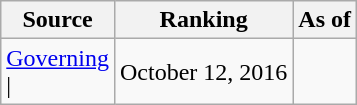<table class="wikitable" style="text-align:center">
<tr>
<th>Source</th>
<th>Ranking</th>
<th>As of</th>
</tr>
<tr>
<td align=left><a href='#'>Governing</a><br>| </td>
<td>October 12, 2016</td>
</tr>
</table>
